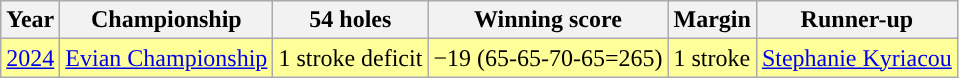<table class="wikitable">
<tr>
<th>Year</th>
<th>Championship</th>
<th>54 holes</th>
<th>Winning score</th>
<th>Margin</th>
<th>Runner-up</th>
</tr>
<tr style="background:#FFFF99">
<td><a href='#'>2024</a></td>
<td><a href='#'>Evian Championship</a></td>
<td>1 stroke deficit</td>
<td>−19 (65-65-70-65=265)</td>
<td>1 stroke</td>
<td> <a href='#'>Stephanie Kyriacou</a></td>
</tr>
</table>
